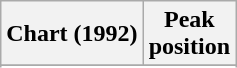<table class="wikitable sortable plainrowheaders" style="text-align:center">
<tr>
<th scope="col">Chart (1992)</th>
<th scope="col">Peak<br>position</th>
</tr>
<tr>
</tr>
<tr>
</tr>
</table>
